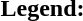<table class="toccolours" style="font-size:100%; white-space:nowrap;">
<tr>
<td><strong>Legend:</strong></td>
<td>      </td>
</tr>
<tr>
<td></td>
</tr>
<tr>
<td></td>
</tr>
<tr>
<td></td>
</tr>
</table>
